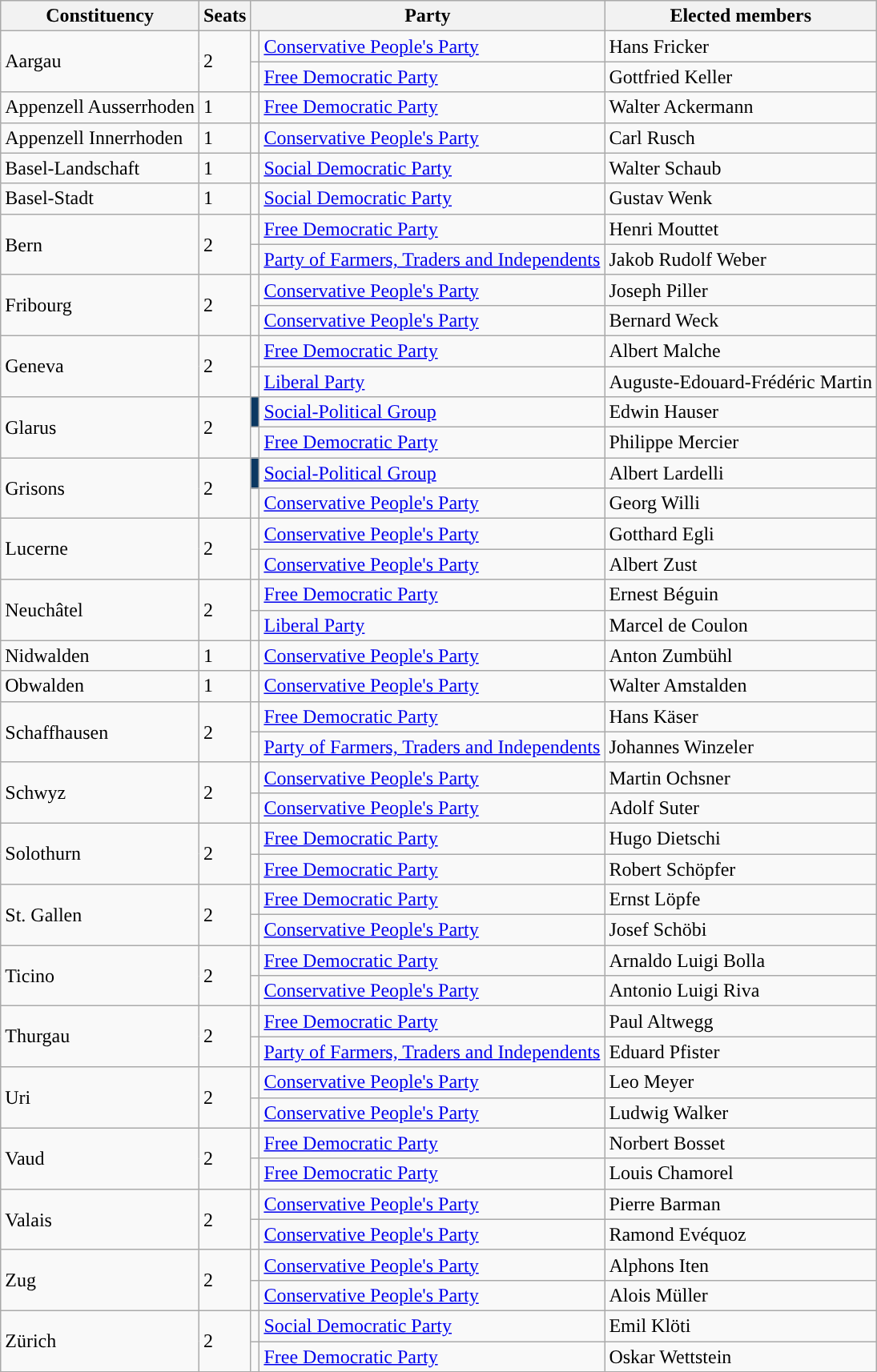<table class="wikitable">
<tr>
<th>Constituency</th>
<th>Seats</th>
<th colspan="2">Party</th>
<th>Elected members</th>
</tr>
<tr>
<td rowspan="2">Aargau</td>
<td rowspan="2">2</td>
<td style="color:inherit;background:"></td>
<td><a href='#'>Conservative People's Party</a></td>
<td>Hans Fricker</td>
</tr>
<tr>
<td style="color:inherit;background:"></td>
<td><a href='#'>Free Democratic Party</a></td>
<td>Gottfried Keller</td>
</tr>
<tr>
<td>Appenzell Ausserrhoden</td>
<td>1</td>
<td style="color:inherit;background:"></td>
<td><a href='#'>Free Democratic Party</a></td>
<td>Walter Ackermann</td>
</tr>
<tr>
<td>Appenzell Innerrhoden</td>
<td>1</td>
<td style="color:inherit;background:"></td>
<td><a href='#'>Conservative People's Party</a></td>
<td>Carl Rusch</td>
</tr>
<tr>
<td>Basel-Landschaft</td>
<td>1</td>
<td style="color:inherit;background:"></td>
<td><a href='#'>Social Democratic Party</a></td>
<td>Walter Schaub</td>
</tr>
<tr>
<td>Basel-Stadt</td>
<td>1</td>
<td style="color:inherit;background:"></td>
<td><a href='#'>Social Democratic Party</a></td>
<td>Gustav Wenk</td>
</tr>
<tr>
<td rowspan="2">Bern</td>
<td rowspan="2">2</td>
<td style="color:inherit;background:"></td>
<td><a href='#'>Free Democratic Party</a></td>
<td>Henri Mouttet</td>
</tr>
<tr>
<td style="color:inherit;background:"></td>
<td><a href='#'>Party of Farmers, Traders and Independents</a></td>
<td>Jakob Rudolf Weber</td>
</tr>
<tr>
<td rowspan="2">Fribourg</td>
<td rowspan="2">2</td>
<td style="color:inherit;background:"></td>
<td><a href='#'>Conservative People's Party</a></td>
<td>Joseph Piller</td>
</tr>
<tr>
<td style="color:inherit;background:"></td>
<td><a href='#'>Conservative People's Party</a></td>
<td>Bernard Weck</td>
</tr>
<tr>
<td rowspan="2">Geneva</td>
<td rowspan="2">2</td>
<td style="color:inherit;background:"></td>
<td><a href='#'>Free Democratic Party</a></td>
<td>Albert Malche</td>
</tr>
<tr>
<td style="color:inherit;background:"></td>
<td><a href='#'>Liberal Party</a></td>
<td>Auguste-Edouard-Frédéric Martin</td>
</tr>
<tr>
<td rowspan="2">Glarus</td>
<td rowspan="2">2</td>
<td style="color:inherit;background:#0B3861"></td>
<td><a href='#'>Social-Political Group</a></td>
<td>Edwin Hauser</td>
</tr>
<tr>
<td style="color:inherit;background:"></td>
<td><a href='#'>Free Democratic Party</a></td>
<td>Philippe Mercier</td>
</tr>
<tr>
<td rowspan="2">Grisons</td>
<td rowspan="2">2</td>
<td style="color:inherit;background:#0B3861"></td>
<td><a href='#'>Social-Political Group</a></td>
<td>Albert Lardelli</td>
</tr>
<tr>
<td style="color:inherit;background:"></td>
<td><a href='#'>Conservative People's Party</a></td>
<td>Georg Willi</td>
</tr>
<tr>
<td rowspan="2">Lucerne</td>
<td rowspan="2">2</td>
<td style="color:inherit;background:"></td>
<td><a href='#'>Conservative People's Party</a></td>
<td>Gotthard Egli</td>
</tr>
<tr>
<td style="color:inherit;background:"></td>
<td><a href='#'>Conservative People's Party</a></td>
<td>Albert Zust</td>
</tr>
<tr>
<td rowspan="2">Neuchâtel</td>
<td rowspan="2">2</td>
<td style="color:inherit;background:"></td>
<td><a href='#'>Free Democratic Party</a></td>
<td>Ernest Béguin</td>
</tr>
<tr>
<td style="color:inherit;background:"></td>
<td><a href='#'>Liberal Party</a></td>
<td>Marcel de Coulon</td>
</tr>
<tr>
<td>Nidwalden</td>
<td>1</td>
<td style="color:inherit;background:"></td>
<td><a href='#'>Conservative People's Party</a></td>
<td>Anton Zumbühl</td>
</tr>
<tr>
<td>Obwalden</td>
<td>1</td>
<td style="color:inherit;background:"></td>
<td><a href='#'>Conservative People's Party</a></td>
<td>Walter Amstalden</td>
</tr>
<tr>
<td rowspan="2">Schaffhausen</td>
<td rowspan="2">2</td>
<td style="color:inherit;background:"></td>
<td><a href='#'>Free Democratic Party</a></td>
<td>Hans Käser</td>
</tr>
<tr>
<td style="color:inherit;background:"></td>
<td><a href='#'>Party of Farmers, Traders and Independents</a></td>
<td>Johannes Winzeler</td>
</tr>
<tr>
<td rowspan="2">Schwyz</td>
<td rowspan="2">2</td>
<td style="color:inherit;background:"></td>
<td><a href='#'>Conservative People's Party</a></td>
<td>Martin Ochsner</td>
</tr>
<tr>
<td style="color:inherit;background:"></td>
<td><a href='#'>Conservative People's Party</a></td>
<td>Adolf Suter</td>
</tr>
<tr>
<td rowspan="2">Solothurn</td>
<td rowspan="2">2</td>
<td style="color:inherit;background:"></td>
<td><a href='#'>Free Democratic Party</a></td>
<td>Hugo Dietschi</td>
</tr>
<tr>
<td style="color:inherit;background:"></td>
<td><a href='#'>Free Democratic Party</a></td>
<td>Robert Schöpfer</td>
</tr>
<tr>
<td rowspan="2">St. Gallen</td>
<td rowspan="2">2</td>
<td style="color:inherit;background:"></td>
<td><a href='#'>Free Democratic Party</a></td>
<td>Ernst Löpfe</td>
</tr>
<tr>
<td style="color:inherit;background:"></td>
<td><a href='#'>Conservative People's Party</a></td>
<td>Josef Schöbi</td>
</tr>
<tr>
<td rowspan="2">Ticino</td>
<td rowspan="2">2</td>
<td style="color:inherit;background:"></td>
<td><a href='#'>Free Democratic Party</a></td>
<td>Arnaldo Luigi Bolla</td>
</tr>
<tr>
<td style="color:inherit;background:"></td>
<td><a href='#'>Conservative People's Party</a></td>
<td>Antonio Luigi Riva</td>
</tr>
<tr>
<td rowspan="2">Thurgau</td>
<td rowspan="2">2</td>
<td style="color:inherit;background:"></td>
<td><a href='#'>Free Democratic Party</a></td>
<td>Paul Altwegg</td>
</tr>
<tr>
<td style="color:inherit;background:"></td>
<td><a href='#'>Party of Farmers, Traders and Independents</a></td>
<td>Eduard Pfister</td>
</tr>
<tr>
<td rowspan="2">Uri</td>
<td rowspan="2">2</td>
<td style="color:inherit;background:"></td>
<td><a href='#'>Conservative People's Party</a></td>
<td>Leo Meyer</td>
</tr>
<tr>
<td style="color:inherit;background:"></td>
<td><a href='#'>Conservative People's Party</a></td>
<td>Ludwig Walker</td>
</tr>
<tr>
<td rowspan="2">Vaud</td>
<td rowspan="2">2</td>
<td style="color:inherit;background:"></td>
<td><a href='#'>Free Democratic Party</a></td>
<td>Norbert Bosset</td>
</tr>
<tr>
<td style="color:inherit;background:"></td>
<td><a href='#'>Free Democratic Party</a></td>
<td>Louis Chamorel</td>
</tr>
<tr>
<td rowspan="2">Valais</td>
<td rowspan="2">2</td>
<td style="color:inherit;background:"></td>
<td><a href='#'>Conservative People's Party</a></td>
<td>Pierre Barman</td>
</tr>
<tr>
<td style="color:inherit;background:"></td>
<td><a href='#'>Conservative People's Party</a></td>
<td>Ramond Evéquoz</td>
</tr>
<tr>
<td rowspan="2">Zug</td>
<td rowspan="2">2</td>
<td style="color:inherit;background:"></td>
<td><a href='#'>Conservative People's Party</a></td>
<td>Alphons Iten</td>
</tr>
<tr>
<td style="color:inherit;background:"></td>
<td><a href='#'>Conservative People's Party</a></td>
<td>Alois Müller</td>
</tr>
<tr>
<td rowspan="2">Zürich</td>
<td rowspan="2">2</td>
<td style="color:inherit;background:"></td>
<td><a href='#'>Social Democratic Party</a></td>
<td>Emil Klöti</td>
</tr>
<tr>
<td style="color:inherit;background:"></td>
<td><a href='#'>Free Democratic Party</a></td>
<td>Oskar Wettstein</td>
</tr>
</table>
